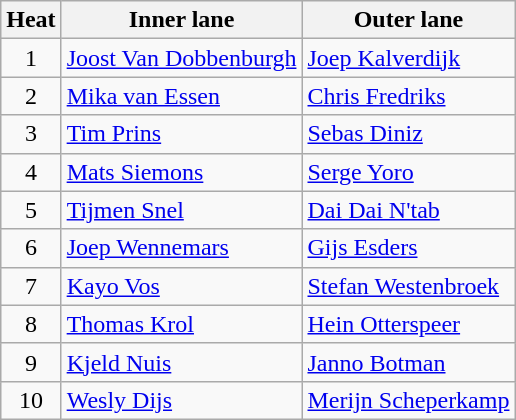<table class="wikitable">
<tr>
<th>Heat</th>
<th>Inner lane</th>
<th>Outer lane</th>
</tr>
<tr>
<td align="center">1</td>
<td><a href='#'>Joost Van Dobbenburgh</a></td>
<td><a href='#'>Joep Kalverdijk</a></td>
</tr>
<tr>
<td align="center">2</td>
<td><a href='#'>Mika van Essen</a></td>
<td><a href='#'>Chris Fredriks</a></td>
</tr>
<tr>
<td align="center">3</td>
<td><a href='#'>Tim Prins</a></td>
<td><a href='#'>Sebas Diniz</a></td>
</tr>
<tr>
<td align="center">4</td>
<td><a href='#'>Mats Siemons</a></td>
<td><a href='#'>Serge Yoro</a></td>
</tr>
<tr>
<td align="center">5</td>
<td><a href='#'>Tijmen Snel</a></td>
<td><a href='#'>Dai Dai N'tab</a></td>
</tr>
<tr>
<td align="center">6</td>
<td><a href='#'>Joep Wennemars</a></td>
<td><a href='#'>Gijs Esders</a></td>
</tr>
<tr>
<td align="center">7</td>
<td><a href='#'>Kayo Vos</a></td>
<td><a href='#'>Stefan Westenbroek</a></td>
</tr>
<tr>
<td align="center">8</td>
<td><a href='#'>Thomas Krol</a></td>
<td><a href='#'>Hein Otterspeer</a></td>
</tr>
<tr>
<td align="center">9</td>
<td><a href='#'>Kjeld Nuis</a></td>
<td><a href='#'>Janno Botman</a></td>
</tr>
<tr>
<td align="center">10</td>
<td><a href='#'>Wesly Dijs</a></td>
<td><a href='#'>Merijn Scheperkamp</a></td>
</tr>
</table>
